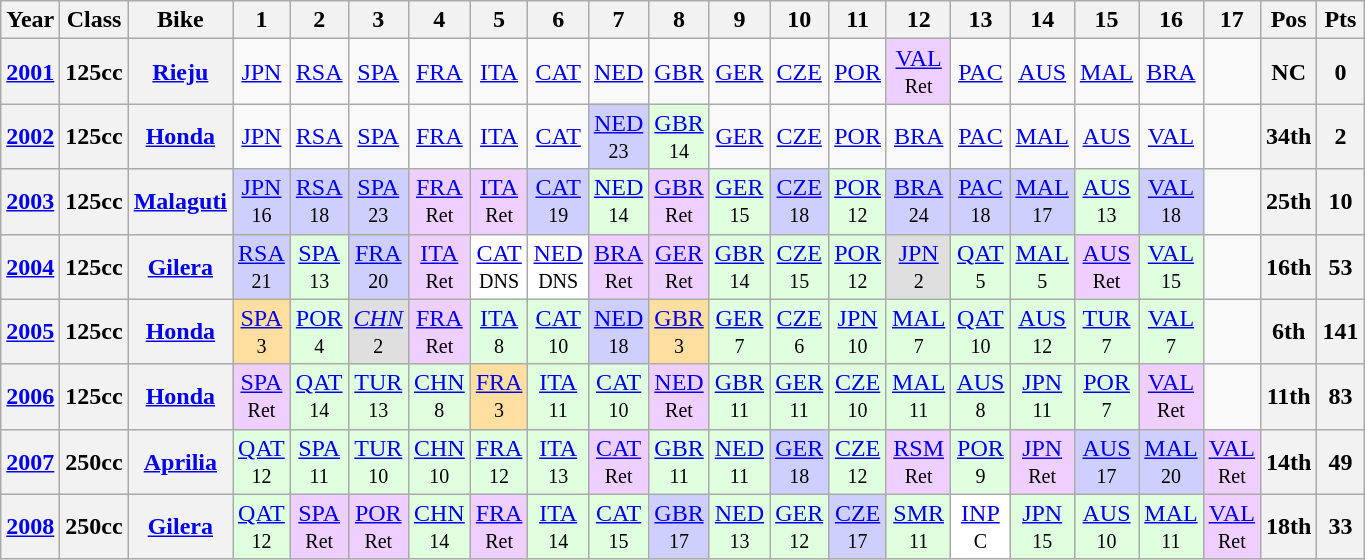<table class="wikitable" style="text-align:center">
<tr>
<th>Year</th>
<th>Class</th>
<th>Bike</th>
<th>1</th>
<th>2</th>
<th>3</th>
<th>4</th>
<th>5</th>
<th>6</th>
<th>7</th>
<th>8</th>
<th>9</th>
<th>10</th>
<th>11</th>
<th>12</th>
<th>13</th>
<th>14</th>
<th>15</th>
<th>16</th>
<th>17</th>
<th>Pos</th>
<th>Pts</th>
</tr>
<tr>
<th align="left"><a href='#'>2001</a></th>
<th align="left">125cc</th>
<th align="left"><a href='#'>Rieju</a></th>
<td><a href='#'>JPN</a></td>
<td><a href='#'>RSA</a></td>
<td><a href='#'>SPA</a></td>
<td><a href='#'>FRA</a></td>
<td><a href='#'>ITA</a></td>
<td><a href='#'>CAT</a></td>
<td><a href='#'>NED</a></td>
<td><a href='#'>GBR</a></td>
<td><a href='#'>GER</a></td>
<td><a href='#'>CZE</a></td>
<td><a href='#'>POR</a></td>
<td style="background:#EFCFFF;"><a href='#'>VAL</a><br><small>Ret</small></td>
<td><a href='#'>PAC</a></td>
<td><a href='#'>AUS</a></td>
<td><a href='#'>MAL</a></td>
<td><a href='#'>BRA</a></td>
<td></td>
<th>NC</th>
<th>0</th>
</tr>
<tr>
<th align="left"><a href='#'>2002</a></th>
<th align="left">125cc</th>
<th align="left"><a href='#'>Honda</a></th>
<td><a href='#'>JPN</a></td>
<td><a href='#'>RSA</a></td>
<td><a href='#'>SPA</a></td>
<td><a href='#'>FRA</a></td>
<td><a href='#'>ITA</a></td>
<td><a href='#'>CAT</a></td>
<td style="background:#CFCFFF;"><a href='#'>NED</a><br><small>23</small></td>
<td style="background:#DFFFDF;"><a href='#'>GBR</a><br><small>14</small></td>
<td><a href='#'>GER</a></td>
<td><a href='#'>CZE</a></td>
<td><a href='#'>POR</a></td>
<td><a href='#'>BRA</a></td>
<td><a href='#'>PAC</a></td>
<td><a href='#'>MAL</a></td>
<td><a href='#'>AUS</a></td>
<td><a href='#'>VAL</a></td>
<td></td>
<th>34th</th>
<th>2</th>
</tr>
<tr>
<th align="left"><a href='#'>2003</a></th>
<th align="left">125cc</th>
<th align="left"><a href='#'>Malaguti</a></th>
<td style="background:#CFCFFF;"><a href='#'>JPN</a><br><small>16</small></td>
<td style="background:#CFCFFF;"><a href='#'>RSA</a><br><small>18</small></td>
<td style="background:#CFCFFF;"><a href='#'>SPA</a><br><small>23</small></td>
<td style="background:#EFCFFF;"><a href='#'>FRA</a><br><small>Ret</small></td>
<td style="background:#EFCFFF;"><a href='#'>ITA</a><br><small>Ret</small></td>
<td style="background:#CFCFFF;"><a href='#'>CAT</a><br><small>19</small></td>
<td style="background:#DFFFDF;"><a href='#'>NED</a><br><small>14</small></td>
<td style="background:#EFCFFF;"><a href='#'>GBR</a><br><small>Ret</small></td>
<td style="background:#DFFFDF;"><a href='#'>GER</a><br><small>15</small></td>
<td style="background:#CFCFFF;"><a href='#'>CZE</a><br><small>18</small></td>
<td style="background:#DFFFDF;"><a href='#'>POR</a><br><small>12</small></td>
<td style="background:#CFCFFF;"><a href='#'>BRA</a><br><small>24</small></td>
<td style="background:#CFCFFF;"><a href='#'>PAC</a><br><small>18</small></td>
<td style="background:#CFCFFF;"><a href='#'>MAL</a><br><small>17</small></td>
<td style="background:#DFFFDF;"><a href='#'>AUS</a><br><small>13</small></td>
<td style="background:#CFCFFF;"><a href='#'>VAL</a><br><small>18</small></td>
<td></td>
<th>25th</th>
<th>10</th>
</tr>
<tr>
<th align="left"><a href='#'>2004</a></th>
<th align="left">125cc</th>
<th align="left"><a href='#'>Gilera</a></th>
<td style="background:#CFCFFF;"><a href='#'>RSA</a><br><small>21</small></td>
<td style="background:#DFFFDF;"><a href='#'>SPA</a><br><small>13</small></td>
<td style="background:#CFCFFF;"><a href='#'>FRA</a><br><small>20</small></td>
<td style="background:#EFCFFF;"><a href='#'>ITA</a><br><small>Ret</small></td>
<td style="background:#FFFFFF;"><a href='#'>CAT</a><br><small>DNS</small></td>
<td style="background:#FFFFFF;"><a href='#'>NED</a><br><small>DNS</small></td>
<td style="background:#EFCFFF;"><a href='#'>BRA</a><br><small>Ret</small></td>
<td style="background:#EFCFFF;"><a href='#'>GER</a><br><small>Ret</small></td>
<td style="background:#DFFFDF;"><a href='#'>GBR</a><br><small>14</small></td>
<td style="background:#DFFFDF;"><a href='#'>CZE</a><br><small>15</small></td>
<td style="background:#DFFFDF;"><a href='#'>POR</a><br><small>12</small></td>
<td style="background:#DFDFDF;"><a href='#'>JPN</a><br><small>2</small></td>
<td style="background:#DFFFDF;"><a href='#'>QAT</a><br><small>5</small></td>
<td style="background:#DFFFDF;"><a href='#'>MAL</a><br><small>5</small></td>
<td style="background:#EFCFFF;"><a href='#'>AUS</a><br><small>Ret</small></td>
<td style="background:#DFFFDF;"><a href='#'>VAL</a><br><small>15</small></td>
<td></td>
<th>16th</th>
<th>53</th>
</tr>
<tr>
<th align="left"><a href='#'>2005</a></th>
<th align="left">125cc</th>
<th align="left"><a href='#'>Honda</a></th>
<td style="background:#ffdf9f;"><a href='#'>SPA</a><br><small>3</small></td>
<td style="background:#DFFFDF;"><a href='#'>POR</a><br><small>4</small></td>
<td style="background:#DFDFDF;"><em><a href='#'>CHN</a></em><br><small>2</small></td>
<td style="background:#EFCFFF;"><a href='#'>FRA</a><br><small>Ret</small></td>
<td style="background:#DFFFDF;"><a href='#'>ITA</a><br><small>8</small></td>
<td style="background:#DFFFDF;"><a href='#'>CAT</a><br><small>10</small></td>
<td style="background:#CFCFFF;"><a href='#'>NED</a><br><small>18</small></td>
<td style="background:#ffdf9f;"><a href='#'>GBR</a><br><small>3</small></td>
<td style="background:#DFFFDF;"><a href='#'>GER</a><br><small>7</small></td>
<td style="background:#DFFFDF;"><a href='#'>CZE</a><br><small>6</small></td>
<td style="background:#DFFFDF;"><a href='#'>JPN</a><br><small>10</small></td>
<td style="background:#DFFFDF;"><a href='#'>MAL</a><br><small>7</small></td>
<td style="background:#DFFFDF;"><a href='#'>QAT</a><br><small>10</small></td>
<td style="background:#DFFFDF;"><a href='#'>AUS</a><br><small>12</small></td>
<td style="background:#DFFFDF;"><a href='#'>TUR</a><br><small>7</small></td>
<td style="background:#DFFFDF;"><a href='#'>VAL</a><br><small>7</small></td>
<td></td>
<th>6th</th>
<th>141</th>
</tr>
<tr>
<th align="left"><a href='#'>2006</a></th>
<th align="left">125cc</th>
<th align="left"><a href='#'>Honda</a></th>
<td style="background:#EFCFFF;"><a href='#'>SPA</a><br><small>Ret</small></td>
<td style="background:#DFFFDF;"><a href='#'>QAT</a><br><small>14</small></td>
<td style="background:#DFFFDF;"><a href='#'>TUR</a><br><small>13</small></td>
<td style="background:#DFFFDF;"><a href='#'>CHN</a><br><small>8</small></td>
<td style="background:#ffdf9f;"><a href='#'>FRA</a><br><small>3</small></td>
<td style="background:#DFFFDF;"><a href='#'>ITA</a><br><small>11</small></td>
<td style="background:#DFFFDF;"><a href='#'>CAT</a><br><small>10</small></td>
<td style="background:#EFCFFF;"><a href='#'>NED</a><br><small>Ret</small></td>
<td style="background:#DFFFDF;"><a href='#'>GBR</a><br><small>11</small></td>
<td style="background:#DFFFDF;"><a href='#'>GER</a><br><small>11</small></td>
<td style="background:#DFFFDF;"><a href='#'>CZE</a><br><small>10</small></td>
<td style="background:#DFFFDF;"><a href='#'>MAL</a><br><small>11</small></td>
<td style="background:#DFFFDF;"><a href='#'>AUS</a><br><small>8</small></td>
<td style="background:#DFFFDF;"><a href='#'>JPN</a><br><small>11</small></td>
<td style="background:#DFFFDF;"><a href='#'>POR</a><br><small>7</small></td>
<td style="background:#EFCFFF;"><a href='#'>VAL</a><br><small>Ret</small></td>
<td></td>
<th>11th</th>
<th>83</th>
</tr>
<tr>
<th align="left"><a href='#'>2007</a></th>
<th align="left">250cc</th>
<th align="left"><a href='#'>Aprilia</a></th>
<td style="background:#DFFFDF;"><a href='#'>QAT</a><br><small>12</small></td>
<td style="background:#DFFFDF;"><a href='#'>SPA</a><br><small>11</small></td>
<td style="background:#DFFFDF;"><a href='#'>TUR</a><br><small>10</small></td>
<td style="background:#DFFFDF;"><a href='#'>CHN</a><br><small>10</small></td>
<td style="background:#DFFFDF;"><a href='#'>FRA</a><br><small>12</small></td>
<td style="background:#DFFFDF;"><a href='#'>ITA</a><br><small>13</small></td>
<td style="background:#EFCFFF;"><a href='#'>CAT</a><br><small>Ret</small></td>
<td style="background:#DFFFDF;"><a href='#'>GBR</a><br><small>11</small></td>
<td style="background:#DFFFDF;"><a href='#'>NED</a><br><small>11</small></td>
<td style="background:#CFCFFF;"><a href='#'>GER</a><br><small>18</small></td>
<td style="background:#DFFFDF;"><a href='#'>CZE</a><br><small>12</small></td>
<td style="background:#EFCFFF;"><a href='#'>RSM</a><br><small>Ret</small></td>
<td style="background:#DFFFDF;"><a href='#'>POR</a><br><small>9</small></td>
<td style="background:#EFCFFF;"><a href='#'>JPN</a><br><small>Ret</small></td>
<td style="background:#CFCFFF;"><a href='#'>AUS</a><br><small>17</small></td>
<td style="background:#CFCFFF;"><a href='#'>MAL</a><br><small>20</small></td>
<td style="background:#EFCFFF;"><a href='#'>VAL</a><br><small>Ret</small></td>
<th>14th</th>
<th>49</th>
</tr>
<tr>
<th align="left"><a href='#'>2008</a></th>
<th align="left">250cc</th>
<th align="left"><a href='#'>Gilera</a></th>
<td style="background:#DFFFDF;"><a href='#'>QAT</a><br><small>12</small></td>
<td style="background:#EFCFFF;"><a href='#'>SPA</a><br><small>Ret</small></td>
<td style="background:#EFCFFF;"><a href='#'>POR</a><br><small>Ret</small></td>
<td style="background:#DFFFDF;"><a href='#'>CHN</a><br><small>14</small></td>
<td style="background:#EFCFFF;"><a href='#'>FRA</a><br><small>Ret</small></td>
<td style="background:#DFFFDF;"><a href='#'>ITA</a><br><small>14</small></td>
<td style="background:#DFFFDF;"><a href='#'>CAT</a><br><small>15</small></td>
<td style="background:#CFCFFF;"><a href='#'>GBR</a><br><small>17</small></td>
<td style="background:#DFFFDF;"><a href='#'>NED</a><br><small>13</small></td>
<td style="background:#DFFFDF;"><a href='#'>GER</a><br><small>12</small></td>
<td style="background:#CFCFFF;"><a href='#'>CZE</a><br><small>17</small></td>
<td style="background:#DFFFDF;"><a href='#'>SMR</a><br><small>11</small></td>
<td style="background:#FFFFFF;"><a href='#'>INP</a><br><small>C</small></td>
<td style="background:#DFFFDF;"><a href='#'>JPN</a><br><small>15</small></td>
<td style="background:#DFFFDF;"><a href='#'>AUS</a><br><small>10</small></td>
<td style="background:#DFFFDF;"><a href='#'>MAL</a><br><small>11</small></td>
<td style="background:#EFCFFF;"><a href='#'>VAL</a><br><small>Ret</small></td>
<th>18th</th>
<th>33</th>
</tr>
</table>
